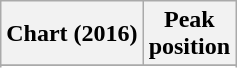<table class="wikitable sortable plainrowheaders" style="text-align:center">
<tr>
<th>Chart (2016)</th>
<th>Peak<br>position</th>
</tr>
<tr>
</tr>
<tr>
</tr>
<tr>
</tr>
<tr>
</tr>
</table>
